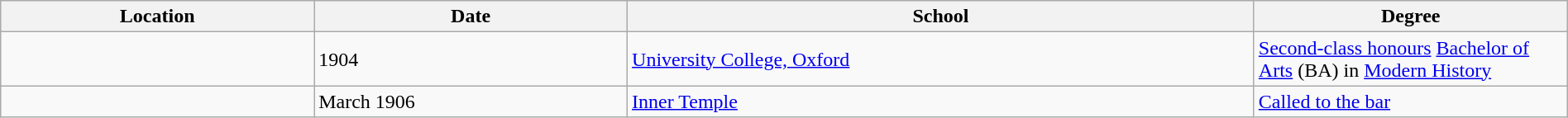<table class="wikitable" style="width:100%;">
<tr>
<th style="width:20%;">Location</th>
<th style="width:20%;">Date</th>
<th style="width:40%;">School</th>
<th style="width:20%;">Degree</th>
</tr>
<tr>
<td></td>
<td>1904</td>
<td><a href='#'>University College, Oxford</a></td>
<td><a href='#'>Second-class honours</a> <a href='#'>Bachelor of Arts</a> (BA) in <a href='#'>Modern History</a></td>
</tr>
<tr>
<td></td>
<td>March 1906</td>
<td><a href='#'>Inner Temple</a></td>
<td><a href='#'>Called to the bar</a></td>
</tr>
</table>
